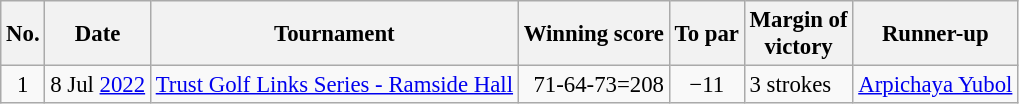<table class="wikitable" style="font-size:95%;">
<tr>
<th>No.</th>
<th>Date</th>
<th>Tournament</th>
<th>Winning score</th>
<th>To par</th>
<th>Margin of<br>victory</th>
<th>Runner-up</th>
</tr>
<tr>
<td align=center>1</td>
<td align=right>8 Jul <a href='#'>2022</a></td>
<td><a href='#'>Trust Golf Links Series - Ramside Hall</a></td>
<td align=right>71-64-73=208</td>
<td align=center>−11</td>
<td>3 strokes</td>
<td> <a href='#'>Arpichaya Yubol</a></td>
</tr>
</table>
